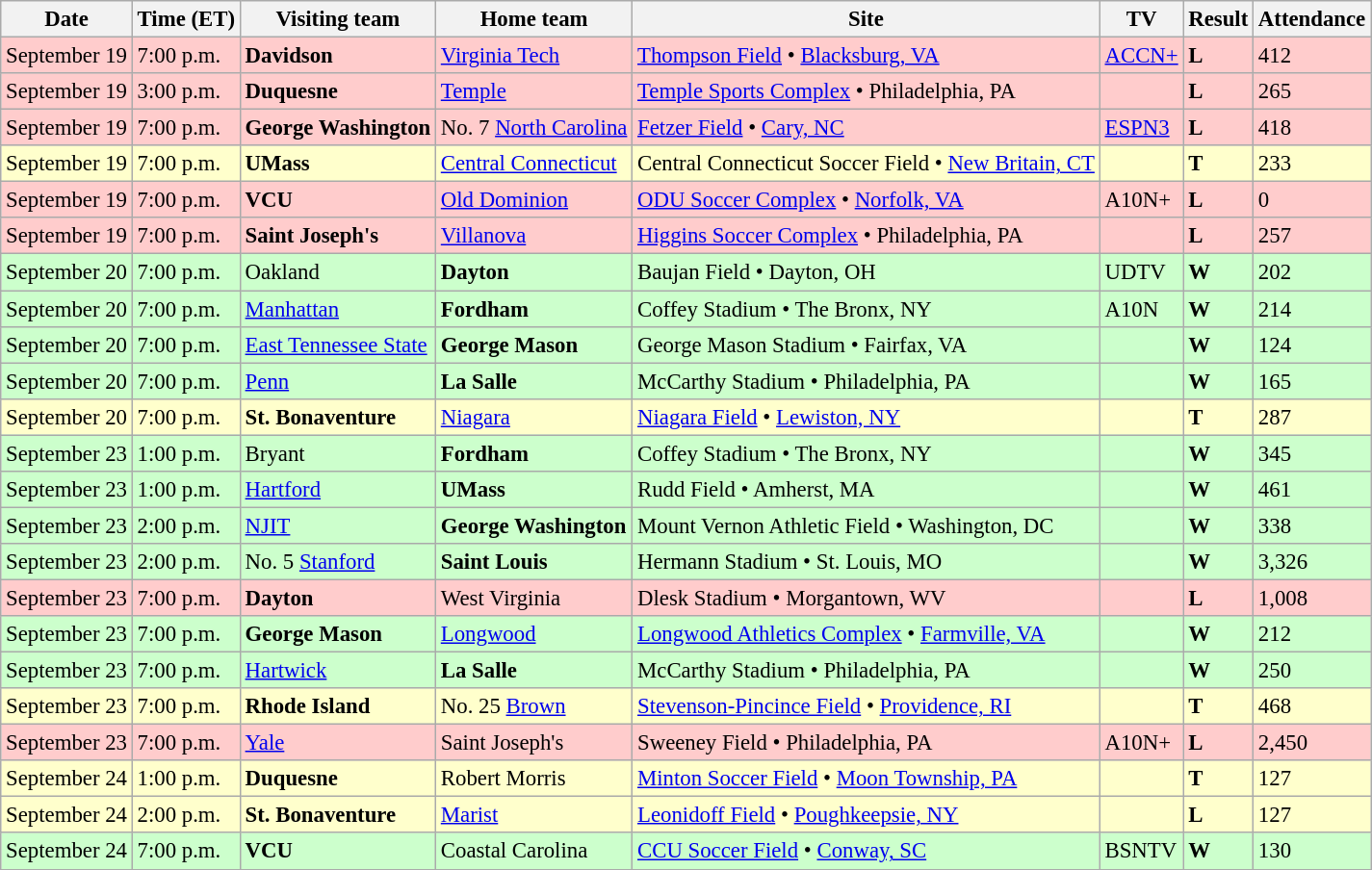<table class="wikitable" style="font-size:95%;">
<tr>
<th>Date</th>
<th>Time (ET)</th>
<th>Visiting team</th>
<th>Home team</th>
<th>Site</th>
<th>TV</th>
<th>Result</th>
<th>Attendance</th>
</tr>
<tr style="background:#fcc;">
<td>September 19</td>
<td>7:00 p.m.</td>
<td><strong>Davidson</strong></td>
<td><a href='#'>Virginia Tech</a></td>
<td><a href='#'>Thompson Field</a> • <a href='#'>Blacksburg, VA</a></td>
<td><a href='#'>ACCN+</a></td>
<td><strong>L</strong> </td>
<td>412</td>
</tr>
<tr style="background:#fcc;">
<td>September 19</td>
<td>3:00 p.m.</td>
<td><strong>Duquesne</strong></td>
<td><a href='#'>Temple</a></td>
<td><a href='#'>Temple Sports Complex</a> • Philadelphia, PA</td>
<td></td>
<td><strong>L</strong> </td>
<td>265</td>
</tr>
<tr style="background:#fcc;">
<td>September 19</td>
<td>7:00 p.m.</td>
<td><strong>George Washington</strong></td>
<td>No. 7 <a href='#'>North Carolina</a></td>
<td><a href='#'>Fetzer Field</a> • <a href='#'>Cary, NC</a></td>
<td><a href='#'>ESPN3</a></td>
<td><strong>L</strong> </td>
<td>418</td>
</tr>
<tr style="background:#ffc;">
<td>September 19</td>
<td>7:00 p.m.</td>
<td><strong>UMass</strong></td>
<td><a href='#'>Central Connecticut</a></td>
<td>Central Connecticut Soccer Field • <a href='#'>New Britain, CT</a></td>
<td></td>
<td><strong>T</strong>  </td>
<td>233</td>
</tr>
<tr style="background:#fcc;">
<td>September 19</td>
<td>7:00 p.m.</td>
<td><strong>VCU</strong></td>
<td><a href='#'>Old Dominion</a></td>
<td><a href='#'>ODU Soccer Complex</a> • <a href='#'>Norfolk, VA</a><br></td>
<td>A10N+</td>
<td><strong>L</strong> </td>
<td>0</td>
</tr>
<tr style="background:#fcc;">
<td>September 19</td>
<td>7:00 p.m.</td>
<td><strong>Saint Joseph's</strong></td>
<td><a href='#'>Villanova</a></td>
<td><a href='#'>Higgins Soccer Complex</a> • Philadelphia, PA<br></td>
<td></td>
<td><strong>L</strong> </td>
<td>257</td>
</tr>
<tr style="background:#cfc;">
<td>September 20</td>
<td>7:00 p.m.</td>
<td>Oakland</td>
<td><strong>Dayton</strong></td>
<td>Baujan Field • Dayton, OH</td>
<td>UDTV</td>
<td><strong>W</strong> </td>
<td>202</td>
</tr>
<tr style="background:#cfc;">
<td>September 20</td>
<td>7:00 p.m.</td>
<td><a href='#'>Manhattan</a></td>
<td><strong>Fordham</strong></td>
<td>Coffey Stadium • The Bronx, NY</td>
<td>A10N</td>
<td><strong>W</strong> </td>
<td>214</td>
</tr>
<tr style="background:#cfc;">
<td>September 20</td>
<td>7:00 p.m.</td>
<td><a href='#'>East Tennessee State</a></td>
<td><strong>George Mason</strong></td>
<td>George Mason Stadium • Fairfax, VA</td>
<td></td>
<td><strong>W</strong> </td>
<td>124</td>
</tr>
<tr style="background:#cfc;">
<td>September 20</td>
<td>7:00 p.m.</td>
<td><a href='#'>Penn</a></td>
<td><strong>La Salle</strong></td>
<td>McCarthy Stadium • Philadelphia, PA</td>
<td></td>
<td><strong>W</strong> </td>
<td>165</td>
</tr>
<tr style="background:#ffc;">
<td>September 20</td>
<td>7:00 p.m.</td>
<td><strong>St. Bonaventure</strong></td>
<td><a href='#'>Niagara</a></td>
<td><a href='#'>Niagara Field</a> • <a href='#'>Lewiston, NY</a></td>
<td></td>
<td><strong>T</strong>  </td>
<td>287</td>
</tr>
<tr style="background:#cfc;">
<td>September 23</td>
<td>1:00 p.m.</td>
<td>Bryant</td>
<td><strong>Fordham</strong></td>
<td>Coffey Stadium • The Bronx, NY</td>
<td></td>
<td><strong>W</strong> </td>
<td>345</td>
</tr>
<tr style="background:#cfc;">
<td>September 23</td>
<td>1:00 p.m.</td>
<td><a href='#'>Hartford</a></td>
<td><strong>UMass</strong></td>
<td>Rudd Field • Amherst, MA</td>
<td></td>
<td><strong>W</strong> </td>
<td>461</td>
</tr>
<tr style="background:#cfc;">
<td>September 23</td>
<td>2:00 p.m.</td>
<td><a href='#'>NJIT</a></td>
<td><strong>George Washington</strong></td>
<td>Mount Vernon Athletic Field • Washington, DC</td>
<td></td>
<td><strong>W</strong> </td>
<td>338</td>
</tr>
<tr style="background:#cfc;">
<td>September 23</td>
<td>2:00 p.m.</td>
<td>No. 5 <a href='#'>Stanford</a></td>
<td><strong>Saint Louis</strong></td>
<td>Hermann Stadium • St. Louis, MO</td>
<td></td>
<td><strong>W</strong> </td>
<td>3,326</td>
</tr>
<tr style="background:#fcc;">
<td>September 23</td>
<td>7:00 p.m.</td>
<td><strong>Dayton</strong></td>
<td>West Virginia</td>
<td>Dlesk Stadium • Morgantown, WV</td>
<td></td>
<td><strong>L</strong> </td>
<td>1,008</td>
</tr>
<tr style="background:#cfc;">
<td>September 23</td>
<td>7:00 p.m.</td>
<td><strong>George Mason</strong></td>
<td><a href='#'>Longwood</a></td>
<td><a href='#'>Longwood Athletics Complex</a> • <a href='#'>Farmville, VA</a></td>
<td></td>
<td><strong>W</strong> </td>
<td>212</td>
</tr>
<tr style="background:#cfc;">
<td>September 23</td>
<td>7:00 p.m.</td>
<td><a href='#'>Hartwick</a></td>
<td><strong>La Salle</strong></td>
<td>McCarthy Stadium • Philadelphia, PA</td>
<td></td>
<td><strong>W</strong> </td>
<td>250</td>
</tr>
<tr style="background:#ffc;">
<td>September 23</td>
<td>7:00 p.m.</td>
<td><strong>Rhode Island</strong></td>
<td>No. 25 <a href='#'>Brown</a></td>
<td><a href='#'>Stevenson-Pincince Field</a> • <a href='#'>Providence, RI</a></td>
<td></td>
<td><strong>T</strong>  </td>
<td>468</td>
</tr>
<tr style="background:#fcc;">
<td>September 23</td>
<td>7:00 p.m.</td>
<td><a href='#'>Yale</a></td>
<td>Saint Joseph's</td>
<td>Sweeney Field • Philadelphia, PA</td>
<td>A10N+</td>
<td><strong>L</strong> </td>
<td>2,450</td>
</tr>
<tr style="background:#ffc;">
<td>September 24</td>
<td>1:00 p.m.</td>
<td><strong>Duquesne</strong></td>
<td>Robert Morris</td>
<td><a href='#'>Minton Soccer Field</a> • <a href='#'>Moon Township, PA</a></td>
<td></td>
<td><strong>T</strong>  </td>
<td>127</td>
</tr>
<tr style="background:#ffc;">
<td>September 24</td>
<td>2:00 p.m.</td>
<td><strong>St. Bonaventure</strong></td>
<td><a href='#'>Marist</a></td>
<td><a href='#'>Leonidoff Field</a> • <a href='#'>Poughkeepsie, NY</a></td>
<td></td>
<td><strong>L</strong> </td>
<td>127</td>
</tr>
<tr style="background:#cfc;">
<td>September 24</td>
<td>7:00 p.m.</td>
<td><strong>VCU</strong></td>
<td>Coastal Carolina</td>
<td><a href='#'>CCU Soccer Field</a> • <a href='#'>Conway, SC</a></td>
<td>BSNTV</td>
<td><strong>W</strong> </td>
<td>130</td>
</tr>
<tr>
</tr>
</table>
